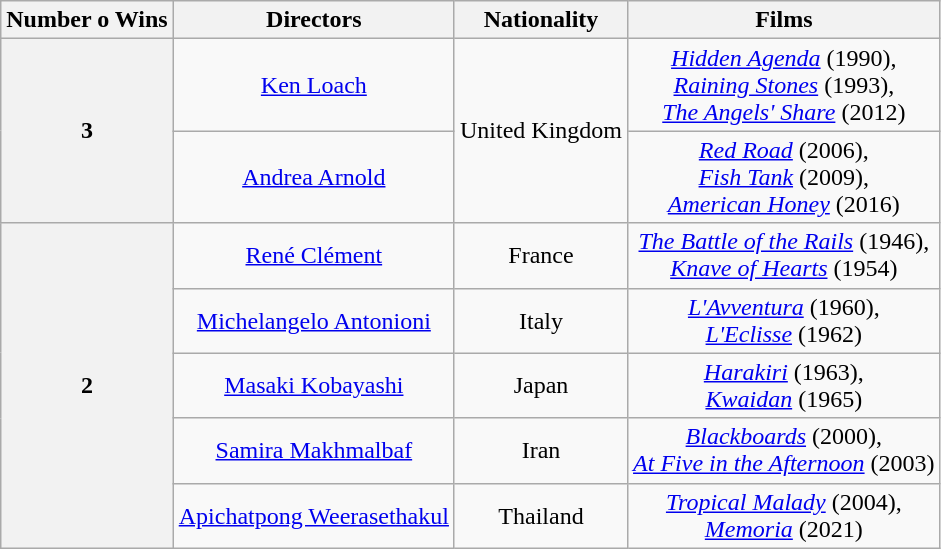<table class="wikitable" style="text-align:center;">
<tr>
<th>Number o Wins</th>
<th scope="col">Directors</th>
<th scope="col">Nationality</th>
<th scope="col">Films</th>
</tr>
<tr>
<th rowspan="2">3</th>
<td><a href='#'>Ken Loach</a></td>
<td rowspan="2">United Kingdom</td>
<td><em><a href='#'>Hidden Agenda</a></em> (1990), <br>  <em><a href='#'>Raining Stones</a></em> (1993), <br>  <em><a href='#'>The Angels' Share</a></em> (2012)</td>
</tr>
<tr>
<td><a href='#'>Andrea Arnold</a></td>
<td><em><a href='#'>Red Road</a></em> (2006), <br>  <em><a href='#'>Fish Tank</a></em> (2009), <br>  <em><a href='#'>American Honey</a></em> (2016)</td>
</tr>
<tr>
<th rowspan="5">2</th>
<td><a href='#'>René Clément</a></td>
<td>France</td>
<td><em><a href='#'>The Battle of the Rails</a></em> (1946), <br>  <em><a href='#'>Knave of Hearts</a></em> (1954)</td>
</tr>
<tr>
<td><a href='#'>Michelangelo Antonioni</a></td>
<td>Italy</td>
<td><em><a href='#'>L'Avventura</a></em> (1960), <br>  <em><a href='#'>L'Eclisse</a></em> (1962)</td>
</tr>
<tr>
<td><a href='#'>Masaki Kobayashi</a></td>
<td>Japan</td>
<td><em><a href='#'>Harakiri</a></em> (1963), <br>  <em><a href='#'>Kwaidan</a></em> (1965)</td>
</tr>
<tr>
<td><a href='#'>Samira Makhmalbaf</a></td>
<td>Iran</td>
<td><em><a href='#'>Blackboards</a></em> (2000), <br>  <em><a href='#'>At Five in the Afternoon</a></em> (2003)</td>
</tr>
<tr>
<td><a href='#'>Apichatpong Weerasethakul</a></td>
<td>Thailand</td>
<td><em><a href='#'>Tropical Malady</a></em> (2004), <br>  <em><a href='#'>Memoria</a></em> (2021)</td>
</tr>
</table>
